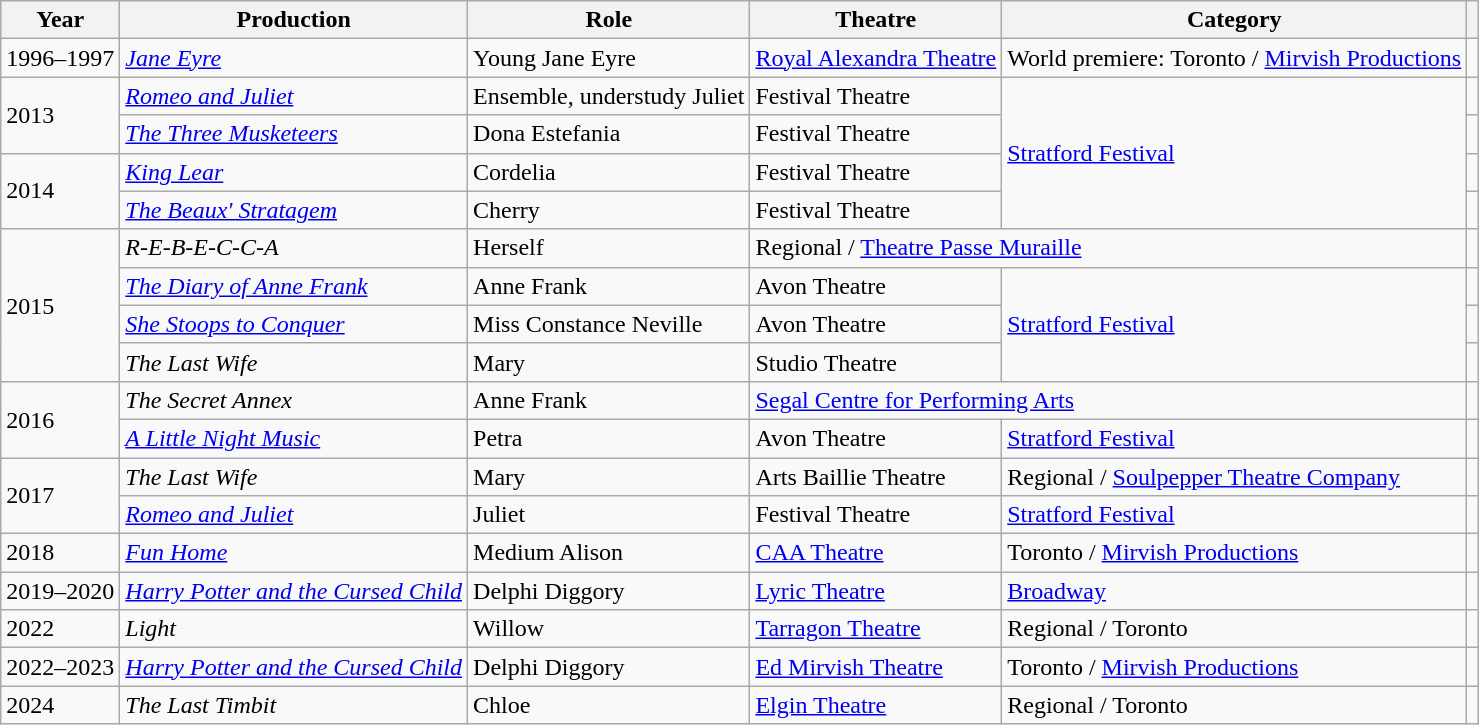<table class="wikitable sortable">
<tr>
<th>Year</th>
<th>Production</th>
<th>Role</th>
<th>Theatre</th>
<th>Category</th>
<th></th>
</tr>
<tr>
<td>1996–1997</td>
<td><em><a href='#'>Jane Eyre</a></em></td>
<td>Young Jane Eyre</td>
<td><a href='#'>Royal Alexandra Theatre</a></td>
<td>World premiere: Toronto / <a href='#'>Mirvish Productions</a></td>
<td></td>
</tr>
<tr>
<td rowspan=2>2013</td>
<td><em><a href='#'>Romeo and Juliet</a></em></td>
<td>Ensemble, understudy Juliet</td>
<td>Festival Theatre</td>
<td rowspan=4><a href='#'>Stratford Festival</a></td>
<td></td>
</tr>
<tr>
<td><em><a href='#'>The Three Musketeers</a></em></td>
<td>Dona Estefania</td>
<td>Festival Theatre</td>
<td></td>
</tr>
<tr>
<td rowspan=2>2014</td>
<td><em><a href='#'>King Lear</a></em></td>
<td>Cordelia</td>
<td>Festival Theatre</td>
<td></td>
</tr>
<tr>
<td><em><a href='#'>The Beaux' Stratagem</a></em></td>
<td>Cherry</td>
<td>Festival Theatre</td>
<td></td>
</tr>
<tr>
<td rowspan=4>2015</td>
<td><em>R-E-B-E-C-C-A</em></td>
<td>Herself</td>
<td colspan=2>Regional / <a href='#'>Theatre Passe Muraille</a></td>
<td></td>
</tr>
<tr>
<td><em><a href='#'>The Diary of Anne Frank</a></em></td>
<td>Anne Frank</td>
<td>Avon Theatre</td>
<td rowspan=3><a href='#'>Stratford Festival</a></td>
<td></td>
</tr>
<tr>
<td><em><a href='#'>She Stoops to Conquer</a></em></td>
<td>Miss Constance Neville</td>
<td>Avon Theatre</td>
<td></td>
</tr>
<tr>
<td><em>The Last Wife</em></td>
<td>Mary</td>
<td>Studio Theatre</td>
<td></td>
</tr>
<tr>
<td rowspan=2>2016</td>
<td><em>The Secret Annex</em></td>
<td>Anne Frank</td>
<td colspan=2><a href='#'>Segal Centre for Performing Arts</a></td>
<td></td>
</tr>
<tr>
<td><em><a href='#'>A Little Night Music</a></em></td>
<td>Petra</td>
<td>Avon Theatre</td>
<td><a href='#'>Stratford Festival</a></td>
<td></td>
</tr>
<tr>
<td rowspan=2>2017</td>
<td><em>The Last Wife</em></td>
<td>Mary</td>
<td>Arts Baillie Theatre</td>
<td>Regional / <a href='#'> Soulpepper Theatre Company</a></td>
<td></td>
</tr>
<tr>
<td><em><a href='#'>Romeo and Juliet</a></em></td>
<td>Juliet</td>
<td>Festival Theatre</td>
<td><a href='#'>Stratford Festival</a></td>
<td></td>
</tr>
<tr>
<td>2018</td>
<td><em><a href='#'>Fun Home</a></em></td>
<td>Medium Alison</td>
<td><a href='#'>CAA Theatre</a></td>
<td>Toronto / <a href='#'>Mirvish Productions</a></td>
<td></td>
</tr>
<tr>
<td>2019–2020</td>
<td><em><a href='#'>Harry Potter and the Cursed Child</a></em></td>
<td>Delphi Diggory</td>
<td><a href='#'>Lyric Theatre</a></td>
<td><a href='#'>Broadway</a></td>
<td></td>
</tr>
<tr>
<td>2022</td>
<td><em>Light</em></td>
<td>Willow</td>
<td><a href='#'>Tarragon Theatre</a></td>
<td>Regional / Toronto</td>
<td></td>
</tr>
<tr>
<td>2022–2023</td>
<td><em><a href='#'>Harry Potter and the Cursed Child</a></em></td>
<td>Delphi Diggory</td>
<td><a href='#'>Ed Mirvish Theatre</a></td>
<td>Toronto / <a href='#'>Mirvish Productions</a></td>
<td></td>
</tr>
<tr>
<td>2024</td>
<td><em>The Last Timbit</em></td>
<td>Chloe</td>
<td><a href='#'>Elgin Theatre</a></td>
<td>Regional / Toronto</td>
<td></td>
</tr>
</table>
